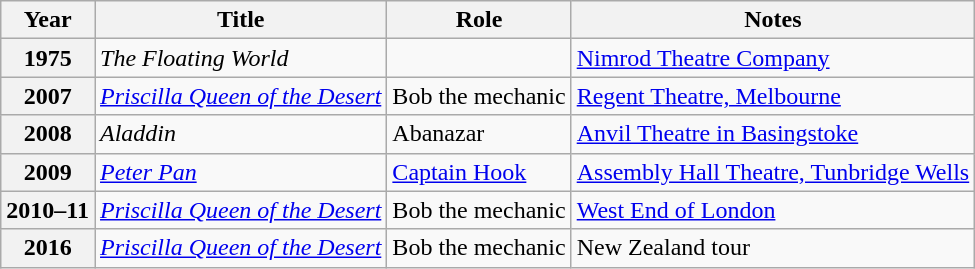<table class="wikitable plainrowheaders sortable">
<tr>
<th scope="col">Year</th>
<th scope="col">Title</th>
<th scope="col">Role</th>
<th scope="col" class="unsortable">Notes</th>
</tr>
<tr>
<th scope="row">1975</th>
<td><em>The Floating World</em></td>
<td></td>
<td><a href='#'>Nimrod Theatre Company</a></td>
</tr>
<tr>
<th scope="row">2007</th>
<td><em><a href='#'>Priscilla Queen of the Desert</a></em></td>
<td>Bob the mechanic</td>
<td><a href='#'>Regent Theatre, Melbourne</a></td>
</tr>
<tr>
<th scope="row">2008</th>
<td><em>Aladdin</em></td>
<td>Abanazar</td>
<td><a href='#'>Anvil Theatre in Basingstoke</a></td>
</tr>
<tr>
<th scope="row">2009</th>
<td><em><a href='#'>Peter Pan</a></em></td>
<td><a href='#'>Captain Hook</a></td>
<td><a href='#'>Assembly Hall Theatre, Tunbridge Wells</a></td>
</tr>
<tr>
<th scope="row">2010–11</th>
<td><em><a href='#'>Priscilla Queen of the Desert</a></em></td>
<td>Bob the mechanic</td>
<td><a href='#'>West End of London</a></td>
</tr>
<tr>
<th scope="row">2016</th>
<td><em><a href='#'>Priscilla Queen of the Desert</a></em></td>
<td>Bob the mechanic</td>
<td>New Zealand tour</td>
</tr>
</table>
